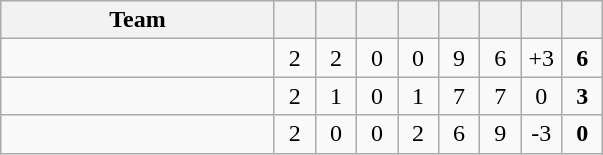<table class="wikitable" style="text-align: center;">
<tr>
<th width="175">Team</th>
<th width="20"></th>
<th width="20"></th>
<th width="20"></th>
<th width="20"></th>
<th width="20"></th>
<th width="20"></th>
<th width="20"></th>
<th width="20"></th>
</tr>
<tr align=center>
<td style="text-align:left;"></td>
<td>2</td>
<td>2</td>
<td>0</td>
<td>0</td>
<td>9</td>
<td>6</td>
<td>+3</td>
<td><strong>6</strong></td>
</tr>
<tr align=center>
<td style="text-align:left;"></td>
<td>2</td>
<td>1</td>
<td>0</td>
<td>1</td>
<td>7</td>
<td>7</td>
<td>0</td>
<td><strong>3</strong></td>
</tr>
<tr align=center>
<td style="text-align:left;"></td>
<td>2</td>
<td>0</td>
<td>0</td>
<td>2</td>
<td>6</td>
<td>9</td>
<td>-3</td>
<td><strong>0</strong></td>
</tr>
</table>
